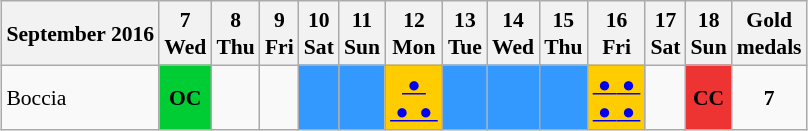<table class="wikitable" style="margin:0.5em auto; font-size:90%; line-height:1.25em;">
<tr>
<th>September 2016</th>
<th>7<br>Wed</th>
<th>8<br>Thu</th>
<th>9<br>Fri</th>
<th>10<br>Sat</th>
<th>11<br>Sun</th>
<th>12<br>Mon</th>
<th>13<br>Tue</th>
<th>14<br>Wed</th>
<th>15<br>Thu</th>
<th>16<br>Fri</th>
<th>17<br>Sat</th>
<th>18<br>Sun</th>
<th>Gold<br>medals</th>
</tr>
<tr style="text-align:center;">
<td align="left"> Boccia</td>
<td style="background:#0c3;"><strong>OC</strong></td>
<td></td>
<td></td>
<td style="background:#39f;"></td>
<td style="background:#39f;"></td>
<td style="background:#fc0;"><a href='#'> ● </a><br><a href='#'> ● </a><a href='#'> ● </a></td>
<td style="background:#39f;"></td>
<td style="background:#39f;"></td>
<td style="background:#39f;"></td>
<td style="background:#fc0;"><a href='#'> ● </a><a href='#'> ● </a><br><a href='#'> ● </a><a href='#'> ● </a></td>
<td></td>
<td style="background:#e33;"><strong>CC</strong></td>
<td><strong>7</strong></td>
</tr>
</table>
